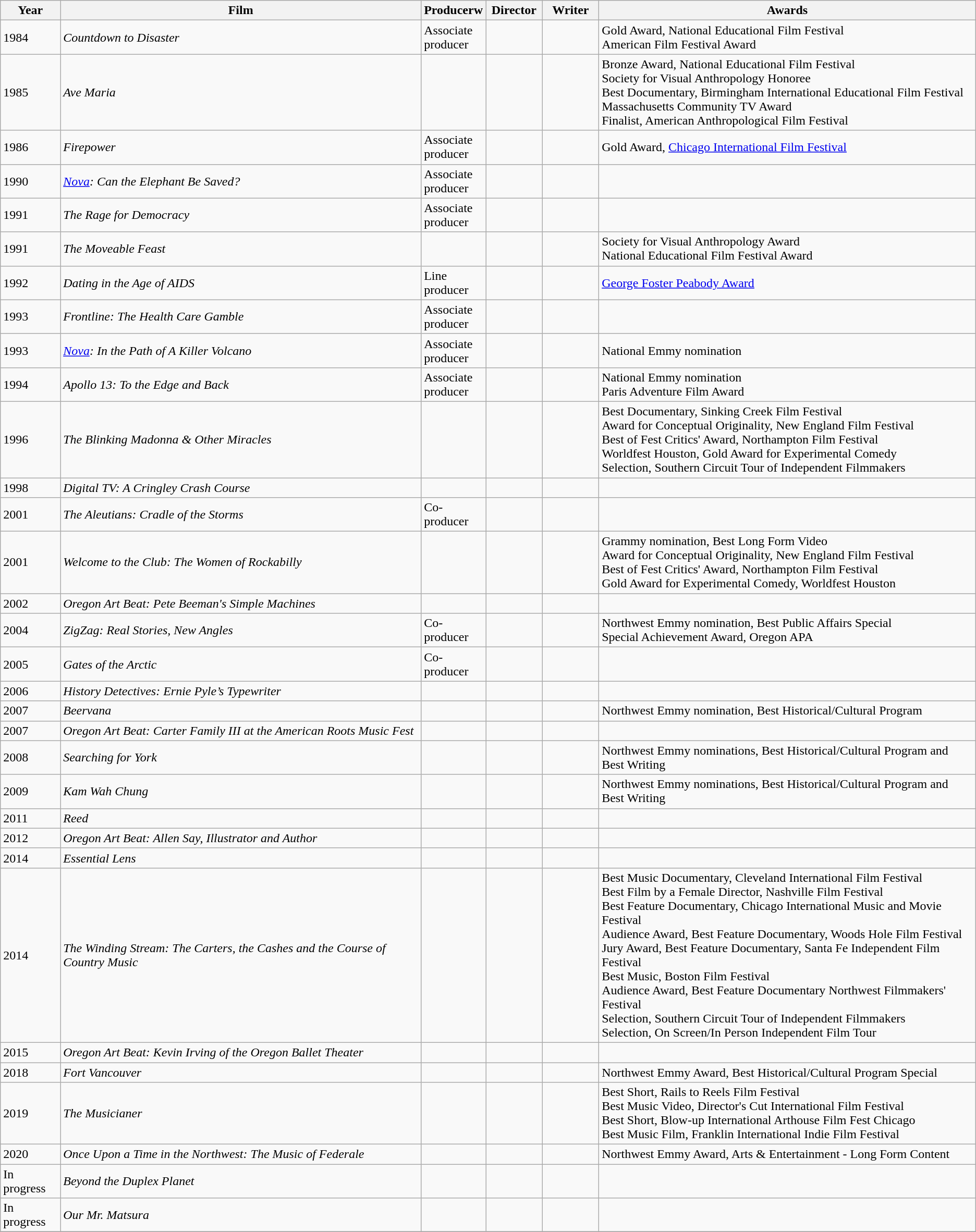<table class="wikitable">
<tr>
<th>Year</th>
<th>Film</th>
<th width="65">Producerw</th>
<th width="65">Director</th>
<th width="65">Writer</th>
<th>Awards</th>
</tr>
<tr>
<td>1984</td>
<td><em>Countdown to Disaster</em></td>
<td>Associate producer</td>
<td></td>
<td></td>
<td>Gold Award, National Educational Film Festival<br>American Film Festival Award</td>
</tr>
<tr>
<td>1985</td>
<td><em>Ave Maria</em></td>
<td></td>
<td></td>
<td></td>
<td>Bronze Award, National Educational Film Festival<br>Society for Visual Anthropology Honoree<br>Best Documentary, Birmingham International Educational Film Festival <br>Massachusetts Community TV Award<br>Finalist, American Anthropological Film Festival</td>
</tr>
<tr>
<td>1986</td>
<td><em>Firepower</em></td>
<td>Associate producer</td>
<td></td>
<td></td>
<td>Gold Award, <a href='#'>Chicago International Film Festival</a></td>
</tr>
<tr>
<td>1990</td>
<td><em><a href='#'>Nova</a>: Can the Elephant Be Saved?</em></td>
<td>Associate producer</td>
<td></td>
<td></td>
<td></td>
</tr>
<tr>
<td>1991</td>
<td><em>The Rage for Democracy</em></td>
<td>Associate producer</td>
<td></td>
<td></td>
<td></td>
</tr>
<tr>
<td>1991</td>
<td><em>The Moveable Feast</em></td>
<td></td>
<td></td>
<td></td>
<td>Society for Visual Anthropology Award<br>National Educational Film Festival Award</td>
</tr>
<tr>
<td>1992</td>
<td><em>Dating in the Age of AIDS</em></td>
<td>Line producer</td>
<td></td>
<td></td>
<td><a href='#'>George Foster Peabody Award</a></td>
</tr>
<tr>
<td>1993</td>
<td><em>Frontline: The Health Care Gamble</em></td>
<td>Associate producer</td>
<td></td>
<td></td>
<td></td>
</tr>
<tr>
<td>1993</td>
<td><em><a href='#'>Nova</a>: In the Path of A Killer Volcano</em></td>
<td>Associate producer</td>
<td></td>
<td></td>
<td>National Emmy nomination</td>
</tr>
<tr>
<td>1994</td>
<td><em>Apollo 13: To the Edge and Back</em></td>
<td>Associate producer</td>
<td></td>
<td></td>
<td>National Emmy nomination<br>Paris Adventure Film Award</td>
</tr>
<tr>
<td>1996</td>
<td><em>The Blinking Madonna & Other Miracles</em></td>
<td></td>
<td></td>
<td></td>
<td>Best Documentary, Sinking Creek Film Festival<br>Award for Conceptual Originality, New England Film Festival<br>Best of Fest Critics' Award, Northampton Film Festival<br>Worldfest Houston, Gold Award for Experimental Comedy<br>Selection, Southern Circuit Tour of Independent Filmmakers</td>
</tr>
<tr>
<td>1998</td>
<td><em>Digital TV: A Cringley Crash Course</em></td>
<td></td>
<td></td>
<td></td>
<td></td>
</tr>
<tr>
<td>2001</td>
<td><em>The Aleutians: Cradle of the Storms</em></td>
<td>Co-producer</td>
<td></td>
<td></td>
<td></td>
</tr>
<tr>
<td>2001</td>
<td><em>Welcome to the Club: The Women of Rockabilly</em></td>
<td></td>
<td></td>
<td></td>
<td>Grammy nomination, Best Long Form Video<br>Award for Conceptual Originality, New England Film Festival<br>Best of Fest Critics' Award, Northampton Film Festival<br>Gold Award for Experimental Comedy, Worldfest Houston</td>
</tr>
<tr>
<td>2002</td>
<td><em>Oregon Art Beat: Pete Beeman's Simple Machines</em></td>
<td></td>
<td></td>
<td></td>
<td></td>
</tr>
<tr>
<td>2004</td>
<td><em>ZigZag: Real Stories, New Angles</em></td>
<td>Co-producer</td>
<td></td>
<td></td>
<td>Northwest Emmy nomination, Best Public Affairs Special <br>Special Achievement Award, Oregon APA</td>
</tr>
<tr>
<td>2005</td>
<td><em>Gates of the Arctic</em></td>
<td>Co-producer</td>
<td></td>
<td></td>
<td></td>
</tr>
<tr>
<td>2006</td>
<td><em>History Detectives: Ernie Pyle’s Typewriter</em></td>
<td></td>
<td></td>
<td></td>
<td></td>
</tr>
<tr>
<td>2007</td>
<td><em>Beervana</em></td>
<td></td>
<td></td>
<td></td>
<td>Northwest Emmy nomination, Best Historical/Cultural Program</td>
</tr>
<tr>
<td>2007</td>
<td><em>Oregon Art Beat: Carter Family III at the American Roots Music Fest</em></td>
<td></td>
<td></td>
<td></td>
<td></td>
</tr>
<tr>
<td>2008</td>
<td><em>Searching for York</em></td>
<td></td>
<td></td>
<td></td>
<td>Northwest Emmy nominations, Best Historical/Cultural Program and Best Writing</td>
</tr>
<tr>
<td>2009</td>
<td><em>Kam Wah Chung</em></td>
<td></td>
<td></td>
<td></td>
<td>Northwest Emmy nominations, Best Historical/Cultural Program and Best Writing</td>
</tr>
<tr>
<td>2011</td>
<td><em>Reed</em></td>
<td></td>
<td></td>
<td></td>
<td></td>
</tr>
<tr>
<td>2012</td>
<td><em>Oregon Art Beat: Allen Say, Illustrator and Author</em></td>
<td></td>
<td></td>
<td></td>
<td></td>
</tr>
<tr>
<td>2014</td>
<td><em>Essential Lens</em></td>
<td></td>
<td></td>
<td></td>
<td></td>
</tr>
<tr>
<td>2014</td>
<td><em>The Winding Stream: The Carters, the Cashes and the Course of Country Music</em></td>
<td></td>
<td></td>
<td></td>
<td>Best Music Documentary, Cleveland International Film Festival<br>Best Film by a Female Director, Nashville Film Festival<br>Best Feature Documentary, Chicago International Music and Movie Festival<br>Audience Award, Best Feature Documentary, Woods Hole Film Festival<br>Jury Award, Best Feature Documentary, Santa Fe Independent Film Festival<br>Best Music, Boston Film Festival<br>Audience Award, Best Feature Documentary Northwest Filmmakers' Festival<br>Selection, Southern Circuit Tour of Independent Filmmakers<br>Selection, On Screen/In Person Independent Film Tour</td>
</tr>
<tr>
<td>2015</td>
<td><em>Oregon Art Beat: Kevin Irving of the Oregon Ballet Theater</em></td>
<td></td>
<td></td>
<td></td>
<td></td>
</tr>
<tr>
<td>2018</td>
<td><em>Fort Vancouver</em></td>
<td></td>
<td></td>
<td></td>
<td>Northwest Emmy Award, Best Historical/Cultural Program Special</td>
</tr>
<tr>
<td>2019</td>
<td><em>The Musicianer</em></td>
<td></td>
<td></td>
<td></td>
<td>Best Short, Rails to Reels Film Festival<br>Best Music Video, Director's Cut International Film Festival<br>Best Short, Blow-up International Arthouse Film Fest Chicago<br>Best Music Film, Franklin International Indie Film Festival</td>
</tr>
<tr>
<td>2020</td>
<td><em>Once Upon a Time in the Northwest: The Music of Federale</em></td>
<td></td>
<td></td>
<td></td>
<td>Northwest Emmy Award, Arts & Entertainment - Long Form Content</td>
</tr>
<tr>
<td>In progress</td>
<td><em>Beyond the Duplex Planet</em></td>
<td></td>
<td></td>
<td></td>
<td></td>
</tr>
<tr>
<td>In progress</td>
<td><em>Our Mr. Matsura</em></td>
<td></td>
<td></td>
<td></td>
<td></td>
</tr>
<tr>
</tr>
</table>
